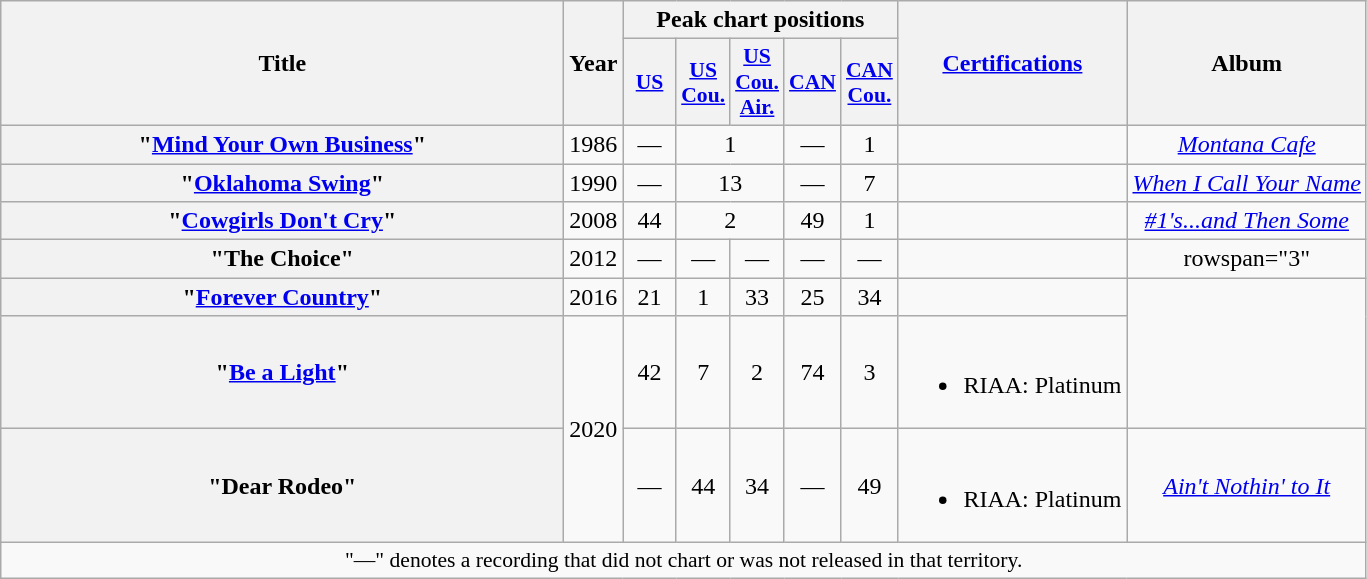<table class="wikitable plainrowheaders" style="text-align:center;" border="1">
<tr>
<th scope="col" rowspan="2" style="width:23em;">Title</th>
<th scope="col" rowspan="2">Year</th>
<th scope="col" colspan="5">Peak chart positions</th>
<th scope="col" rowspan="2"><a href='#'>Certifications</a></th>
<th scope="col" rowspan="2">Album</th>
</tr>
<tr>
<th scope="col" style="width:2em;font-size:90%;"><a href='#'>US</a><br></th>
<th scope="col" style="width:2em;font-size:90%;"><a href='#'>US<br>Cou.</a><br></th>
<th scope="col" style="width:2em;font-size:90%;"><a href='#'>US<br>Cou.<br>Air.</a><br></th>
<th scope="col" style="width:2em;font-size:90%;"><a href='#'>CAN</a><br></th>
<th scope="col" style="width:2em;font-size:90%;"><a href='#'>CAN<br>Cou.</a><br></th>
</tr>
<tr>
<th scope="row">"<a href='#'>Mind Your Own Business</a>"<br></th>
<td>1986</td>
<td>—</td>
<td colspan="2">1</td>
<td>—</td>
<td>1</td>
<td></td>
<td><em><a href='#'>Montana Cafe</a></em></td>
</tr>
<tr>
<th scope="row">"<a href='#'>Oklahoma Swing</a>"<br></th>
<td>1990</td>
<td>—</td>
<td colspan="2">13</td>
<td>—</td>
<td>7</td>
<td></td>
<td><em><a href='#'>When I Call Your Name</a></em></td>
</tr>
<tr>
<th scope="row">"<a href='#'>Cowgirls Don't Cry</a>"<br></th>
<td>2008</td>
<td>44</td>
<td colspan="2">2</td>
<td>49</td>
<td>1</td>
<td></td>
<td><em><a href='#'>#1's...and Then Some</a></em></td>
</tr>
<tr>
<th scope="row">"The Choice"<br></th>
<td>2012</td>
<td>—</td>
<td>—</td>
<td>—</td>
<td>—</td>
<td>—</td>
<td></td>
<td>rowspan="3" </td>
</tr>
<tr>
<th scope="row">"<a href='#'>Forever Country</a>"<br></th>
<td>2016</td>
<td>21</td>
<td>1</td>
<td>33</td>
<td>25</td>
<td>34</td>
<td></td>
</tr>
<tr>
<th scope="row">"<a href='#'>Be a Light</a>"<br></th>
<td rowspan="2">2020</td>
<td>42</td>
<td>7</td>
<td>2</td>
<td>74</td>
<td>3</td>
<td><br><ul><li>RIAA: Platinum</li></ul></td>
</tr>
<tr>
<th scope="row">"Dear Rodeo"<br></th>
<td>—</td>
<td>44</td>
<td>34</td>
<td>—</td>
<td>49</td>
<td><br><ul><li>RIAA: Platinum</li></ul></td>
<td><em><a href='#'>Ain't Nothin' to It</a></em></td>
</tr>
<tr>
<td colspan="9" style="font-size:90%">"—" denotes a recording that did not chart or was not released in that territory.</td>
</tr>
</table>
